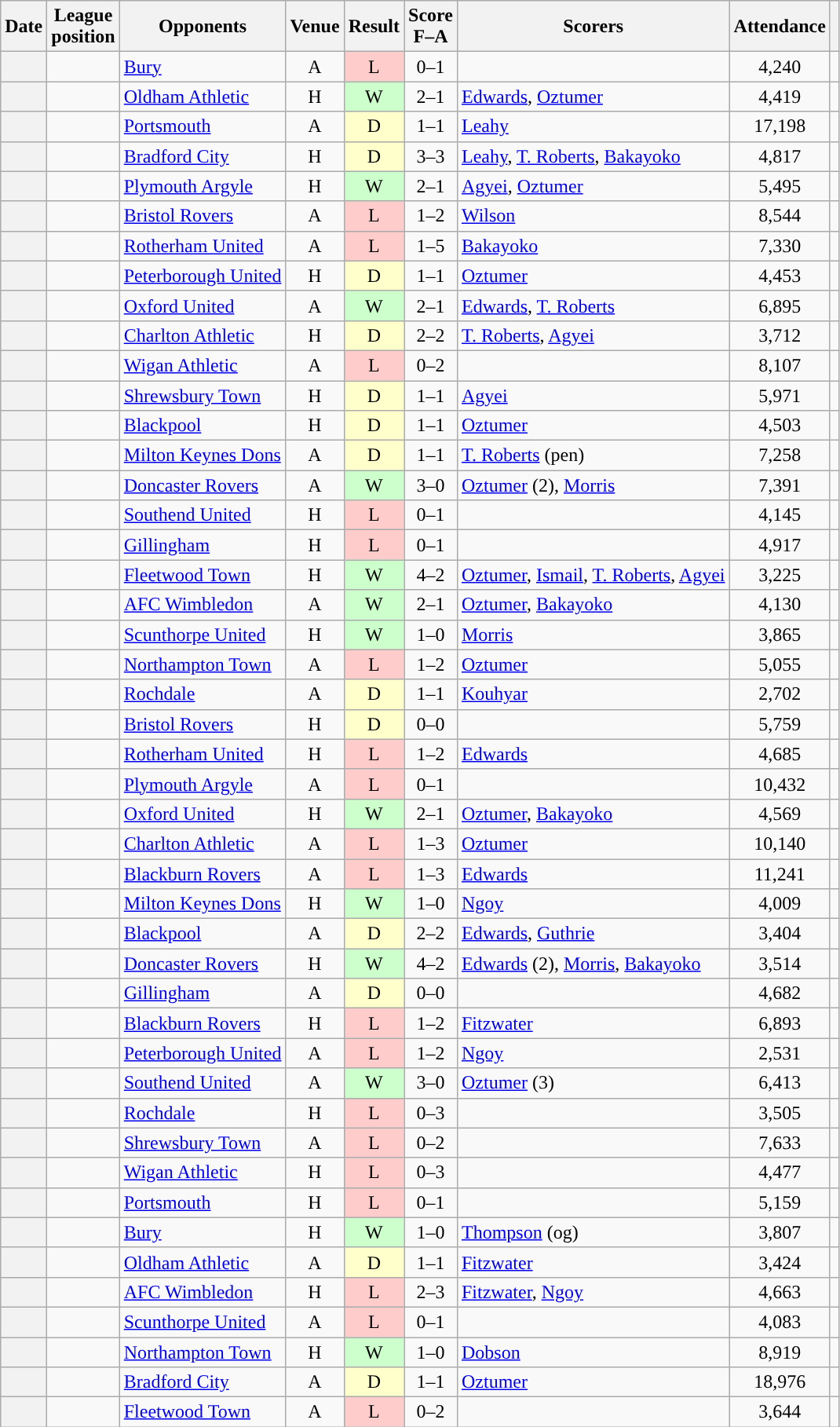<table class="wikitable plainrowheaders sortable" style="text-align:center">
<tr>
<th scope="col">Date</th>
<th scope="col">League<br>position</th>
<th scope="col">Opponents</th>
<th scope="col">Venue</th>
<th scope="col">Result</th>
<th scope="col">Score<br>F–A</th>
<th scope="col" class="unsortable">Scorers</th>
<th scope="col">Attendance</th>
<th scope=col class=unsortable></th>
</tr>
<tr>
<th scope="row"></th>
<td></td>
<td align="left"><a href='#'>Bury</a></td>
<td>A</td>
<td style="background-color:#FFCCCC">L</td>
<td>0–1</td>
<td align="left"></td>
<td>4,240</td>
<td></td>
</tr>
<tr>
<th scope="row"></th>
<td></td>
<td align="left"><a href='#'>Oldham Athletic</a></td>
<td>H</td>
<td style="background-color:#CCFFCC">W</td>
<td>2–1</td>
<td align="left"><a href='#'>Edwards</a>, <a href='#'>Oztumer</a></td>
<td>4,419</td>
<td></td>
</tr>
<tr>
<th scope="row"></th>
<td></td>
<td align="left"><a href='#'>Portsmouth</a></td>
<td>A</td>
<td style="background-color:#FFFFCC">D</td>
<td>1–1</td>
<td align="left"><a href='#'>Leahy</a></td>
<td>17,198</td>
<td></td>
</tr>
<tr>
<th scope="row"></th>
<td></td>
<td align="left"><a href='#'>Bradford City</a></td>
<td>H</td>
<td style="background-color:#FFFFCC">D</td>
<td>3–3</td>
<td align="left"><a href='#'>Leahy</a>, <a href='#'>T. Roberts</a>, <a href='#'>Bakayoko</a></td>
<td>4,817</td>
<td></td>
</tr>
<tr>
<th scope="row"></th>
<td></td>
<td align="left"><a href='#'>Plymouth Argyle</a></td>
<td>H</td>
<td style="background-color:#CCFFCC">W</td>
<td>2–1</td>
<td align="left"><a href='#'>Agyei</a>, <a href='#'>Oztumer</a></td>
<td>5,495</td>
<td></td>
</tr>
<tr>
<th scope="row"></th>
<td></td>
<td align="left"><a href='#'>Bristol Rovers</a></td>
<td>A</td>
<td style="background-color:#FFCCCC">L</td>
<td>1–2</td>
<td align="left"><a href='#'>Wilson</a></td>
<td>8,544</td>
<td></td>
</tr>
<tr>
<th scope="row"></th>
<td></td>
<td align="left"><a href='#'>Rotherham United</a></td>
<td>A</td>
<td style="background-color:#FFCCCC">L</td>
<td>1–5</td>
<td align="left"><a href='#'>Bakayoko</a></td>
<td>7,330</td>
<td></td>
</tr>
<tr>
<th scope="row"></th>
<td></td>
<td align="left"><a href='#'>Peterborough United</a></td>
<td>H</td>
<td style="background-color:#FFFFCC">D</td>
<td>1–1</td>
<td align="left"><a href='#'>Oztumer</a></td>
<td>4,453</td>
<td></td>
</tr>
<tr>
<th scope="row"></th>
<td></td>
<td align="left"><a href='#'>Oxford United</a></td>
<td>A</td>
<td style="background-color:#CCFFCC">W</td>
<td>2–1</td>
<td align="left"><a href='#'>Edwards</a>, <a href='#'>T. Roberts</a></td>
<td>6,895</td>
<td></td>
</tr>
<tr>
<th scope="row"></th>
<td></td>
<td align="left"><a href='#'>Charlton Athletic</a></td>
<td>H</td>
<td style="background-color:#FFFFCC">D</td>
<td>2–2</td>
<td align="left"><a href='#'>T. Roberts</a>, <a href='#'>Agyei</a></td>
<td>3,712</td>
<td></td>
</tr>
<tr>
<th scope="row"></th>
<td></td>
<td align="left"><a href='#'>Wigan Athletic</a></td>
<td>A</td>
<td style="background-color:#FFCCCC">L</td>
<td>0–2</td>
<td align="left"></td>
<td>8,107</td>
<td></td>
</tr>
<tr>
<th scope="row"></th>
<td></td>
<td align="left"><a href='#'>Shrewsbury Town</a></td>
<td>H</td>
<td style="background-color:#FFFFCC">D</td>
<td>1–1</td>
<td align="left"><a href='#'>Agyei</a></td>
<td>5,971</td>
<td></td>
</tr>
<tr>
<th scope="row"></th>
<td></td>
<td align="left"><a href='#'>Blackpool</a></td>
<td>H</td>
<td style="background-color:#FFFFCC">D</td>
<td>1–1</td>
<td align="left"><a href='#'>Oztumer</a></td>
<td>4,503</td>
<td></td>
</tr>
<tr>
<th scope="row"></th>
<td></td>
<td align="left"><a href='#'>Milton Keynes Dons</a></td>
<td>A</td>
<td style="background-color:#FFFFCC">D</td>
<td>1–1</td>
<td align="left"><a href='#'>T. Roberts</a> (pen)</td>
<td>7,258</td>
<td></td>
</tr>
<tr>
<th scope="row"></th>
<td></td>
<td align="left"><a href='#'>Doncaster Rovers</a></td>
<td>A</td>
<td style="background-color:#CCFFCC">W</td>
<td>3–0</td>
<td align="left"><a href='#'>Oztumer</a> (2), <a href='#'>Morris</a></td>
<td>7,391</td>
<td></td>
</tr>
<tr>
<th scope="row"></th>
<td></td>
<td align="left"><a href='#'>Southend United</a></td>
<td>H</td>
<td style="background-color:#FFCCCC">L</td>
<td>0–1</td>
<td align="left"></td>
<td>4,145</td>
<td></td>
</tr>
<tr>
<th scope="row"></th>
<td></td>
<td align="left"><a href='#'>Gillingham</a></td>
<td>H</td>
<td style="background-color:#FFCCCC">L</td>
<td>0–1</td>
<td align="left"></td>
<td>4,917</td>
<td></td>
</tr>
<tr>
<th scope="row"></th>
<td></td>
<td align="left"><a href='#'>Fleetwood Town</a></td>
<td>H</td>
<td style="background-color:#CCFFCC">W</td>
<td>4–2</td>
<td align="left"><a href='#'>Oztumer</a>, <a href='#'>Ismail</a>, <a href='#'>T. Roberts</a>, <a href='#'>Agyei</a></td>
<td>3,225</td>
<td></td>
</tr>
<tr>
<th scope="row"></th>
<td></td>
<td align="left"><a href='#'>AFC Wimbledon</a></td>
<td>A</td>
<td style="background-color:#CCFFCC">W</td>
<td>2–1</td>
<td align="left"><a href='#'>Oztumer</a>, <a href='#'>Bakayoko</a></td>
<td>4,130</td>
<td></td>
</tr>
<tr>
<th scope="row"></th>
<td></td>
<td align="left"><a href='#'>Scunthorpe United</a></td>
<td>H</td>
<td style="background-color:#CCFFCC">W</td>
<td>1–0</td>
<td align="left"><a href='#'>Morris</a></td>
<td>3,865</td>
<td></td>
</tr>
<tr>
<th scope="row"></th>
<td></td>
<td align="left"><a href='#'>Northampton Town</a></td>
<td>A</td>
<td style="background-color:#FFCCCC">L</td>
<td>1–2</td>
<td align="left"><a href='#'>Oztumer</a></td>
<td>5,055</td>
<td></td>
</tr>
<tr>
<th scope="row"></th>
<td></td>
<td align="left"><a href='#'>Rochdale</a></td>
<td>A</td>
<td style="background-color:#FFFFCC">D</td>
<td>1–1</td>
<td align="left"><a href='#'>Kouhyar</a></td>
<td>2,702</td>
<td></td>
</tr>
<tr>
<th scope="row"></th>
<td></td>
<td align="left"><a href='#'>Bristol Rovers</a></td>
<td>H</td>
<td style="background-color:#FFFFCC">D</td>
<td>0–0</td>
<td align="left"></td>
<td>5,759</td>
<td></td>
</tr>
<tr>
<th scope="row"></th>
<td></td>
<td align="left"><a href='#'>Rotherham United</a></td>
<td>H</td>
<td style="background-color:#FFCCCC">L</td>
<td>1–2</td>
<td align="left"><a href='#'>Edwards</a></td>
<td>4,685</td>
<td></td>
</tr>
<tr>
<th scope="row"></th>
<td></td>
<td align="left"><a href='#'>Plymouth Argyle</a></td>
<td>A</td>
<td style="background-color:#FFCCCC">L</td>
<td>0–1</td>
<td align="left"></td>
<td>10,432</td>
<td></td>
</tr>
<tr>
<th scope="row"></th>
<td></td>
<td align="left"><a href='#'>Oxford United</a></td>
<td>H</td>
<td style="background-color:#CCFFCC">W</td>
<td>2–1</td>
<td align="left"><a href='#'>Oztumer</a>, <a href='#'>Bakayoko</a></td>
<td>4,569</td>
<td></td>
</tr>
<tr>
<th scope="row"></th>
<td></td>
<td align="left"><a href='#'>Charlton Athletic</a></td>
<td>A</td>
<td style="background-color:#FFCCCC">L</td>
<td>1–3</td>
<td align="left"><a href='#'>Oztumer</a></td>
<td>10,140</td>
<td></td>
</tr>
<tr>
<th scope="row"></th>
<td></td>
<td align="left"><a href='#'>Blackburn Rovers</a></td>
<td>A</td>
<td style="background-color:#FFCCCC">L</td>
<td>1–3</td>
<td align="left"><a href='#'>Edwards</a></td>
<td>11,241</td>
<td></td>
</tr>
<tr>
<th scope="row"></th>
<td></td>
<td align="left"><a href='#'>Milton Keynes Dons</a></td>
<td>H</td>
<td style="background-color:#CCFFCC">W</td>
<td>1–0</td>
<td align="left"><a href='#'>Ngoy</a></td>
<td>4,009</td>
<td></td>
</tr>
<tr>
<th scope="row"></th>
<td></td>
<td align="left"><a href='#'>Blackpool</a></td>
<td>A</td>
<td style="background-color:#FFFFCC">D</td>
<td>2–2</td>
<td align="left"><a href='#'>Edwards</a>, <a href='#'>Guthrie</a></td>
<td>3,404</td>
<td></td>
</tr>
<tr>
<th scope="row"></th>
<td></td>
<td align="left"><a href='#'>Doncaster Rovers</a></td>
<td>H</td>
<td style="background-color:#CCFFCC">W</td>
<td>4–2</td>
<td align="left"><a href='#'>Edwards</a>  (2), <a href='#'>Morris</a>, <a href='#'>Bakayoko</a></td>
<td>3,514</td>
<td></td>
</tr>
<tr>
<th scope="row"></th>
<td></td>
<td align="left"><a href='#'>Gillingham</a></td>
<td>A</td>
<td style="background-color:#FFFFCC">D</td>
<td>0–0</td>
<td align="left"></td>
<td>4,682</td>
<td></td>
</tr>
<tr>
<th scope="row"></th>
<td></td>
<td align="left"><a href='#'>Blackburn Rovers</a></td>
<td>H</td>
<td style="background-color:#FFCCCC">L</td>
<td>1–2</td>
<td align="left"><a href='#'>Fitzwater</a></td>
<td>6,893</td>
<td></td>
</tr>
<tr>
<th scope="row"></th>
<td></td>
<td align="left"><a href='#'>Peterborough United</a></td>
<td>A</td>
<td style="background-color:#FFCCCC">L</td>
<td>1–2</td>
<td align="left"><a href='#'>Ngoy</a></td>
<td>2,531</td>
<td></td>
</tr>
<tr>
<th scope="row"></th>
<td></td>
<td align="left"><a href='#'>Southend United</a></td>
<td>A</td>
<td style="background-color:#CCFFCC">W</td>
<td>3–0</td>
<td align="left"><a href='#'>Oztumer</a> (3)</td>
<td>6,413</td>
<td></td>
</tr>
<tr>
<th scope="row"></th>
<td></td>
<td align="left"><a href='#'>Rochdale</a></td>
<td>H</td>
<td style="background-color:#FFCCCC">L</td>
<td>0–3</td>
<td align="left"></td>
<td>3,505</td>
<td></td>
</tr>
<tr>
<th scope="row"></th>
<td></td>
<td align="left"><a href='#'>Shrewsbury Town</a></td>
<td>A</td>
<td style="background-color:#FFCCCC">L</td>
<td>0–2</td>
<td align="left"></td>
<td>7,633</td>
<td></td>
</tr>
<tr>
<th scope="row"></th>
<td></td>
<td align="left"><a href='#'>Wigan Athletic</a></td>
<td>H</td>
<td style="background-color:#FFCCCC">L</td>
<td>0–3</td>
<td align="left"></td>
<td>4,477</td>
<td></td>
</tr>
<tr>
<th scope="row"></th>
<td></td>
<td align="left"><a href='#'>Portsmouth</a></td>
<td>H</td>
<td style="background-color:#FFCCCC">L</td>
<td>0–1</td>
<td align="left"></td>
<td>5,159</td>
<td></td>
</tr>
<tr>
<th scope="row"></th>
<td></td>
<td align="left"><a href='#'>Bury</a></td>
<td>H</td>
<td style="background-color:#CCFFCC">W</td>
<td>1–0</td>
<td align="left"><a href='#'>Thompson</a> (og)</td>
<td>3,807</td>
<td></td>
</tr>
<tr>
<th scope="row"></th>
<td></td>
<td align="left"><a href='#'>Oldham Athletic</a></td>
<td>A</td>
<td style="background-color:#FFFFCC">D</td>
<td>1–1</td>
<td align="left"><a href='#'>Fitzwater</a></td>
<td>3,424</td>
<td></td>
</tr>
<tr>
<th scope="row"></th>
<td></td>
<td align="left"><a href='#'>AFC Wimbledon</a></td>
<td>H</td>
<td style="background-color:#FFCCCC">L</td>
<td>2–3</td>
<td align="left"><a href='#'>Fitzwater</a>, <a href='#'>Ngoy</a></td>
<td>4,663</td>
<td></td>
</tr>
<tr>
<th scope="row"></th>
<td></td>
<td align="left"><a href='#'>Scunthorpe United</a></td>
<td>A</td>
<td style="background-color:#FFCCCC">L</td>
<td>0–1</td>
<td align="left"></td>
<td>4,083</td>
<td></td>
</tr>
<tr>
<th scope="row"></th>
<td></td>
<td align="left"><a href='#'>Northampton Town</a></td>
<td>H</td>
<td style="background-color:#CCFFCC">W</td>
<td>1–0</td>
<td align="left"><a href='#'>Dobson</a></td>
<td>8,919</td>
<td></td>
</tr>
<tr>
<th scope="row"></th>
<td></td>
<td align="left"><a href='#'>Bradford City</a></td>
<td>A</td>
<td style="background-color:#FFFFCC">D</td>
<td>1–1</td>
<td align="left"><a href='#'>Oztumer</a></td>
<td>18,976</td>
<td></td>
</tr>
<tr>
<th scope="row"></th>
<td></td>
<td align="left"><a href='#'>Fleetwood Town</a></td>
<td>A</td>
<td style="background-color:#FFCCCC">L</td>
<td>0–2</td>
<td align="left"></td>
<td>3,644</td>
<td></td>
</tr>
</table>
